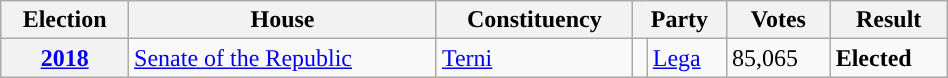<table class=wikitable style="width:50%; border:1px #AAAAFF solid">
<tr>
<th>Election</th>
<th>House</th>
<th>Constituency</th>
<th colspan="2">Party</th>
<th>Votes</th>
<th>Result</th>
</tr>
<tr>
<th><a href='#'>2018</a></th>
<td><a href='#'>Senate of the Republic</a></td>
<td><a href='#'>Terni</a></td>
<td></td>
<td><a href='#'>Lega</a></td>
<td>85,065</td>
<td> <strong>Elected</strong></td>
</tr>
</table>
